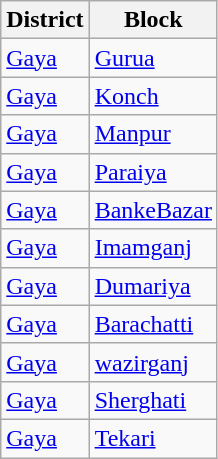<table class="wikitable" style="float:left; margin-right:1em">
<tr>
<th>District</th>
<th>Block</th>
</tr>
<tr>
<td><a href='#'>Gaya</a></td>
<td><a href='#'>Gurua</a></td>
</tr>
<tr>
<td><a href='#'>Gaya</a></td>
<td><a href='#'>Konch</a></td>
</tr>
<tr>
<td><a href='#'>Gaya</a></td>
<td><a href='#'>Manpur</a></td>
</tr>
<tr>
<td><a href='#'>Gaya</a></td>
<td><a href='#'>Paraiya</a></td>
</tr>
<tr>
<td><a href='#'>Gaya</a></td>
<td><a href='#'>BankeBazar</a></td>
</tr>
<tr>
<td><a href='#'>Gaya</a></td>
<td><a href='#'>Imamganj</a></td>
</tr>
<tr>
<td><a href='#'>Gaya</a></td>
<td><a href='#'>Dumariya</a></td>
</tr>
<tr>
<td><a href='#'>Gaya</a></td>
<td><a href='#'>Barachatti</a></td>
</tr>
<tr>
<td><a href='#'>Gaya</a></td>
<td><a href='#'>wazirganj</a></td>
</tr>
<tr>
<td><a href='#'>Gaya</a></td>
<td><a href='#'>Sherghati</a></td>
</tr>
<tr>
<td><a href='#'>Gaya</a></td>
<td><a href='#'>Tekari</a></td>
</tr>
</table>
